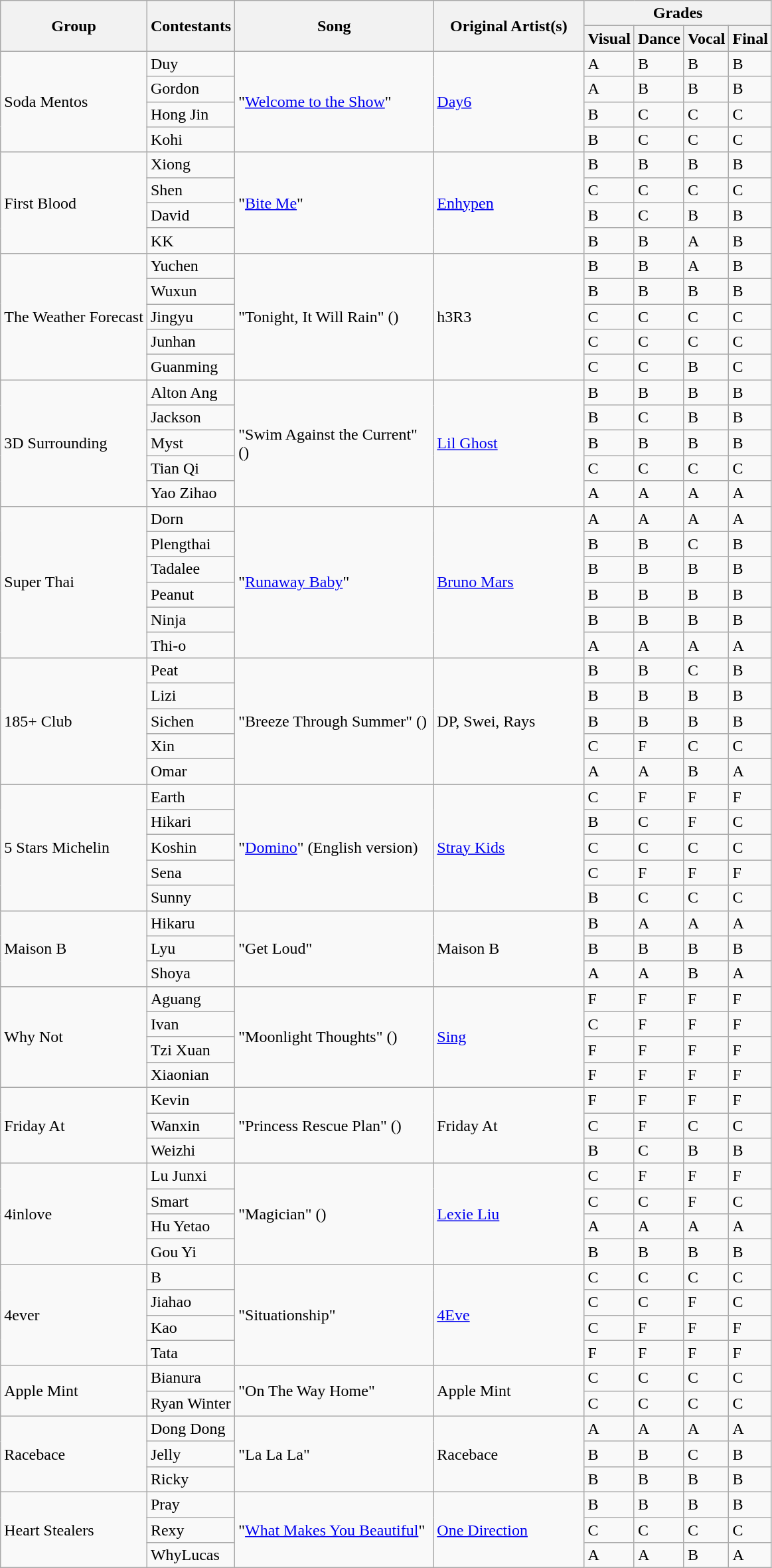<table class="wikitable sortable">
<tr>
<th scope="row" rowspan="2">Group</th>
<th scope="row" rowspan="2">Contestants</th>
<th scope="row" rowspan="2" style="width:12em">Song</th>
<th scope="row" rowspan="2" style="width:9em">Original Artist(s)</th>
<th scope="row" colspan="4">Grades</th>
</tr>
<tr>
<th scope="row">Visual</th>
<th scope="row">Dance</th>
<th scope="row">Vocal</th>
<th scope="row">Final</th>
</tr>
<tr>
<td rowspan="4">Soda Mentos</td>
<td>Duy</td>
<td rowspan="4">"<a href='#'>Welcome to the Show</a>"</td>
<td rowspan="4"><a href='#'>Day6</a></td>
<td>A</td>
<td>B</td>
<td>B</td>
<td>B</td>
</tr>
<tr>
<td>Gordon</td>
<td>A</td>
<td>B</td>
<td>B</td>
<td>B</td>
</tr>
<tr>
<td>Hong Jin</td>
<td>B</td>
<td>C</td>
<td>C</td>
<td>C</td>
</tr>
<tr>
<td>Kohi</td>
<td>B</td>
<td>C</td>
<td>C</td>
<td>C</td>
</tr>
<tr>
<td rowspan="4">First Blood</td>
<td>Xiong</td>
<td rowspan="4">"<a href='#'>Bite Me</a>"</td>
<td rowspan="4"><a href='#'>Enhypen</a></td>
<td>B</td>
<td>B</td>
<td>B</td>
<td>B</td>
</tr>
<tr>
<td>Shen</td>
<td>C</td>
<td>C</td>
<td>C</td>
<td>C</td>
</tr>
<tr>
<td>David</td>
<td>B</td>
<td>C</td>
<td>B</td>
<td>B</td>
</tr>
<tr>
<td>KK</td>
<td>B</td>
<td>B</td>
<td>A</td>
<td>B</td>
</tr>
<tr>
<td rowspan="5">The Weather Forecast</td>
<td>Yuchen</td>
<td rowspan="5">"Tonight, It Will Rain" ()</td>
<td rowspan="5">h3R3</td>
<td>B</td>
<td>B</td>
<td>A</td>
<td>B</td>
</tr>
<tr>
<td>Wuxun</td>
<td>B</td>
<td>B</td>
<td>B</td>
<td>B</td>
</tr>
<tr>
<td>Jingyu</td>
<td>C</td>
<td>C</td>
<td>C</td>
<td>C</td>
</tr>
<tr>
<td>Junhan</td>
<td>C</td>
<td>C</td>
<td>C</td>
<td>C</td>
</tr>
<tr>
<td>Guanming</td>
<td>C</td>
<td>C</td>
<td>B</td>
<td>C</td>
</tr>
<tr>
<td rowspan="5">3D Surrounding</td>
<td>Alton Ang</td>
<td rowspan="5">"Swim Against the Current" ()</td>
<td rowspan="5"><a href='#'>Lil Ghost</a></td>
<td>B</td>
<td>B</td>
<td>B</td>
<td>B</td>
</tr>
<tr>
<td>Jackson</td>
<td>B</td>
<td>C</td>
<td>B</td>
<td>B</td>
</tr>
<tr>
<td>Myst</td>
<td>B</td>
<td>B</td>
<td>B</td>
<td>B</td>
</tr>
<tr>
<td>Tian Qi</td>
<td>C</td>
<td>C</td>
<td>C</td>
<td>C</td>
</tr>
<tr>
<td>Yao Zihao</td>
<td>A</td>
<td>A</td>
<td>A</td>
<td>A</td>
</tr>
<tr>
<td rowspan="6">Super Thai</td>
<td>Dorn</td>
<td rowspan="6">"<a href='#'>Runaway Baby</a>"</td>
<td rowspan="6"><a href='#'>Bruno Mars</a></td>
<td>A</td>
<td>A</td>
<td>A</td>
<td>A</td>
</tr>
<tr>
<td>Plengthai</td>
<td>B</td>
<td>B</td>
<td>C</td>
<td>B</td>
</tr>
<tr>
<td>Tadalee</td>
<td>B</td>
<td>B</td>
<td>B</td>
<td>B</td>
</tr>
<tr>
<td>Peanut</td>
<td>B</td>
<td>B</td>
<td>B</td>
<td>B</td>
</tr>
<tr>
<td>Ninja</td>
<td>B</td>
<td>B</td>
<td>B</td>
<td>B</td>
</tr>
<tr>
<td>Thi-o</td>
<td>A</td>
<td>A</td>
<td>A</td>
<td>A</td>
</tr>
<tr>
<td rowspan="5">185+ Club</td>
<td>Peat</td>
<td rowspan="5">"Breeze Through Summer" ()</td>
<td rowspan="5">DP, Swei, Rays</td>
<td>B</td>
<td>B</td>
<td>C</td>
<td>B</td>
</tr>
<tr>
<td>Lizi</td>
<td>B</td>
<td>B</td>
<td>B</td>
<td>B</td>
</tr>
<tr>
<td>Sichen</td>
<td>B</td>
<td>B</td>
<td>B</td>
<td>B</td>
</tr>
<tr>
<td>Xin</td>
<td>C</td>
<td>F</td>
<td>C</td>
<td>C</td>
</tr>
<tr>
<td>Omar</td>
<td>A</td>
<td>A</td>
<td>B</td>
<td>A</td>
</tr>
<tr>
<td rowspan="5">5 Stars Michelin</td>
<td>Earth</td>
<td rowspan="5">"<a href='#'>Domino</a>" (English version)</td>
<td rowspan="5"><a href='#'>Stray Kids</a></td>
<td>C</td>
<td>F</td>
<td>F</td>
<td>F</td>
</tr>
<tr>
<td>Hikari</td>
<td>B</td>
<td>C</td>
<td>F</td>
<td>C</td>
</tr>
<tr>
<td>Koshin</td>
<td>C</td>
<td>C</td>
<td>C</td>
<td>C</td>
</tr>
<tr>
<td>Sena</td>
<td>C</td>
<td>F</td>
<td>F</td>
<td>F</td>
</tr>
<tr>
<td>Sunny</td>
<td>B</td>
<td>C</td>
<td>C</td>
<td>C</td>
</tr>
<tr>
<td rowspan="3">Maison B</td>
<td>Hikaru</td>
<td rowspan="3">"Get Loud"</td>
<td rowspan="3">Maison B</td>
<td>B</td>
<td>A</td>
<td>A</td>
<td>A</td>
</tr>
<tr>
<td>Lyu</td>
<td>B</td>
<td>B</td>
<td>B</td>
<td>B</td>
</tr>
<tr>
<td>Shoya</td>
<td>A</td>
<td>A</td>
<td>B</td>
<td>A</td>
</tr>
<tr>
<td rowspan="4">Why Not</td>
<td>Aguang</td>
<td rowspan="4">"Moonlight Thoughts" ()</td>
<td rowspan="4"><a href='#'>Sing</a></td>
<td>F</td>
<td>F</td>
<td>F</td>
<td>F</td>
</tr>
<tr>
<td>Ivan</td>
<td>C</td>
<td>F</td>
<td>F</td>
<td>F</td>
</tr>
<tr>
<td>Tzi Xuan</td>
<td>F</td>
<td>F</td>
<td>F</td>
<td>F</td>
</tr>
<tr>
<td>Xiaonian</td>
<td>F</td>
<td>F</td>
<td>F</td>
<td>F</td>
</tr>
<tr>
<td rowspan="3">Friday At</td>
<td>Kevin</td>
<td rowspan="3">"Princess Rescue Plan" ()</td>
<td rowspan="3">Friday At</td>
<td>F</td>
<td>F</td>
<td>F</td>
<td>F</td>
</tr>
<tr>
<td>Wanxin</td>
<td>C</td>
<td>F</td>
<td>C</td>
<td>C</td>
</tr>
<tr>
<td>Weizhi</td>
<td>B</td>
<td>C</td>
<td>B</td>
<td>B</td>
</tr>
<tr>
<td rowspan="4">4inlove</td>
<td>Lu Junxi</td>
<td rowspan="4">"Magician" ()</td>
<td rowspan="4"><a href='#'>Lexie Liu</a></td>
<td>C</td>
<td>F</td>
<td>F</td>
<td>F</td>
</tr>
<tr>
<td>Smart</td>
<td>C</td>
<td>C</td>
<td>F</td>
<td>C</td>
</tr>
<tr>
<td>Hu Yetao</td>
<td>A</td>
<td>A</td>
<td>A</td>
<td>A</td>
</tr>
<tr>
<td>Gou Yi</td>
<td>B</td>
<td>B</td>
<td>B</td>
<td>B</td>
</tr>
<tr>
<td rowspan="4">4ever</td>
<td>B</td>
<td rowspan="4">"Situationship"</td>
<td rowspan="4"><a href='#'>4Eve</a></td>
<td>C</td>
<td>C</td>
<td>C</td>
<td>C</td>
</tr>
<tr>
<td>Jiahao</td>
<td>C</td>
<td>C</td>
<td>F</td>
<td>C</td>
</tr>
<tr>
<td>Kao</td>
<td>C</td>
<td>F</td>
<td>F</td>
<td>F</td>
</tr>
<tr>
<td>Tata</td>
<td>F</td>
<td>F</td>
<td>F</td>
<td>F</td>
</tr>
<tr>
<td rowspan="2">Apple Mint</td>
<td>Bianura</td>
<td rowspan="2">"On The Way Home"</td>
<td rowspan="2">Apple Mint</td>
<td>C</td>
<td>C</td>
<td>C</td>
<td>C</td>
</tr>
<tr>
<td>Ryan Winter</td>
<td>C</td>
<td>C</td>
<td>C</td>
<td>C</td>
</tr>
<tr>
<td rowspan="3">Racebace</td>
<td>Dong Dong</td>
<td rowspan="3">"La La La"</td>
<td rowspan="3">Racebace</td>
<td>A</td>
<td>A</td>
<td>A</td>
<td>A</td>
</tr>
<tr>
<td>Jelly</td>
<td>B</td>
<td>B</td>
<td>C</td>
<td>B</td>
</tr>
<tr>
<td>Ricky</td>
<td>B</td>
<td>B</td>
<td>B</td>
<td>B</td>
</tr>
<tr>
<td rowspan="3">Heart Stealers</td>
<td>Pray</td>
<td rowspan="3">"<a href='#'>What Makes You Beautiful</a>"</td>
<td rowspan="3"><a href='#'>One Direction</a></td>
<td>B</td>
<td>B</td>
<td>B</td>
<td>B</td>
</tr>
<tr>
<td>Rexy</td>
<td>C</td>
<td>C</td>
<td>C</td>
<td>C</td>
</tr>
<tr>
<td>WhyLucas</td>
<td>A</td>
<td>A</td>
<td>B</td>
<td>A</td>
</tr>
</table>
